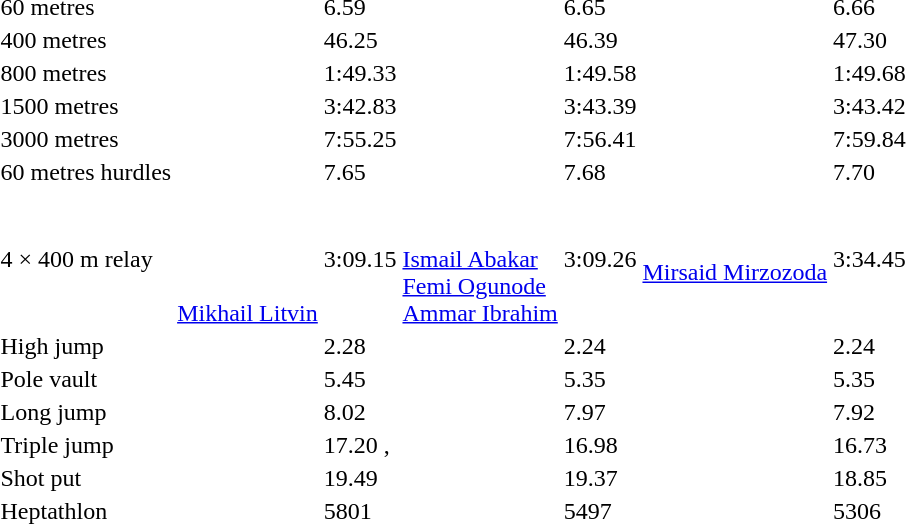<table>
<tr>
<td>60 metres</td>
<td></td>
<td>6.59 </td>
<td></td>
<td>6.65 </td>
<td></td>
<td>6.66 </td>
</tr>
<tr>
<td>400 metres</td>
<td></td>
<td>46.25 </td>
<td></td>
<td>46.39 </td>
<td></td>
<td>47.30</td>
</tr>
<tr>
<td>800 metres</td>
<td></td>
<td>1:49.33 </td>
<td></td>
<td>1:49.58</td>
<td></td>
<td>1:49.68</td>
</tr>
<tr>
<td>1500 metres</td>
<td></td>
<td>3:42.83 </td>
<td></td>
<td>3:43.39</td>
<td></td>
<td>3:43.42</td>
</tr>
<tr>
<td>3000 metres</td>
<td></td>
<td>7:55.25</td>
<td></td>
<td>7:56.41</td>
<td></td>
<td>7:59.84</td>
</tr>
<tr>
<td>60 metres hurdles</td>
<td></td>
<td>7.65</td>
<td></td>
<td>7.68 </td>
<td></td>
<td>7.70</td>
</tr>
<tr>
<td>4 × 400 m relay</td>
<td><br><br><br><br><a href='#'>Mikhail Litvin</a></td>
<td>3:09.15  </td>
<td><br><br><a href='#'>Ismail Abakar</a><br><a href='#'>Femi Ogunode</a><br><a href='#'>Ammar Ibrahim</a></td>
<td>3:09.26</td>
<td><br><br><a href='#'>Mirsaid Mirzozoda</a><br><br></td>
<td>3:34.45 </td>
</tr>
<tr>
<td>High jump</td>
<td></td>
<td>2.28 </td>
<td></td>
<td>2.24 </td>
<td></td>
<td>2.24 </td>
</tr>
<tr>
<td>Pole vault</td>
<td></td>
<td>5.45</td>
<td></td>
<td>5.35 </td>
<td></td>
<td>5.35 </td>
</tr>
<tr>
<td>Long jump</td>
<td></td>
<td>8.02 </td>
<td></td>
<td>7.97 </td>
<td></td>
<td>7.92 </td>
</tr>
<tr>
<td>Triple jump</td>
<td></td>
<td>17.20 , </td>
<td></td>
<td>16.98 </td>
<td></td>
<td>16.73 </td>
</tr>
<tr>
<td>Shot put</td>
<td></td>
<td>19.49 </td>
<td></td>
<td>19.37 </td>
<td></td>
<td>18.85 </td>
</tr>
<tr>
<td>Heptathlon</td>
<td></td>
<td>5801 </td>
<td></td>
<td>5497 </td>
<td></td>
<td>5306 </td>
</tr>
</table>
